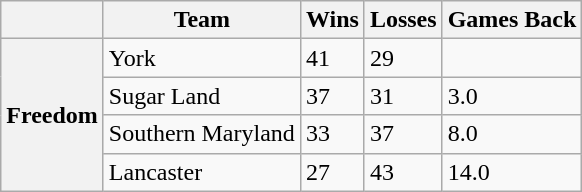<table class="wikitable">
<tr>
<th></th>
<th>Team</th>
<th>Wins</th>
<th>Losses</th>
<th>Games Back</th>
</tr>
<tr>
<th rowspan="4">Freedom</th>
<td>York</td>
<td>41</td>
<td>29</td>
<td> </td>
</tr>
<tr>
<td>Sugar Land</td>
<td>37</td>
<td>31</td>
<td>3.0</td>
</tr>
<tr>
<td>Southern Maryland</td>
<td>33</td>
<td>37</td>
<td>8.0</td>
</tr>
<tr>
<td>Lancaster</td>
<td>27</td>
<td>43</td>
<td>14.0</td>
</tr>
</table>
